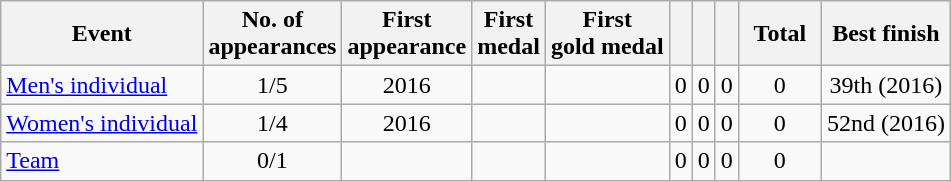<table class="wikitable sortable" style="text-align:center">
<tr>
<th>Event</th>
<th>No. of<br>appearances</th>
<th>First<br>appearance</th>
<th>First<br>medal</th>
<th>First<br>gold medal</th>
<th width:3em; font-weight:bold;"></th>
<th width:3em; font-weight:bold;"></th>
<th width:3em; font-weight:bold;"></th>
<th style="width:3em; font-weight:bold;">Total</th>
<th>Best finish</th>
</tr>
<tr>
<td align=left><a href='#'>Men's individual</a></td>
<td>1/5</td>
<td>2016</td>
<td></td>
<td></td>
<td>0</td>
<td>0</td>
<td>0</td>
<td>0</td>
<td>39th (2016)</td>
</tr>
<tr>
<td align=left><a href='#'>Women's individual</a></td>
<td>1/4</td>
<td>2016</td>
<td></td>
<td></td>
<td>0</td>
<td>0</td>
<td>0</td>
<td>0</td>
<td>52nd (2016)</td>
</tr>
<tr>
<td align=left><a href='#'>Team</a></td>
<td>0/1</td>
<td></td>
<td></td>
<td></td>
<td>0</td>
<td>0</td>
<td>0</td>
<td>0</td>
<td></td>
</tr>
</table>
